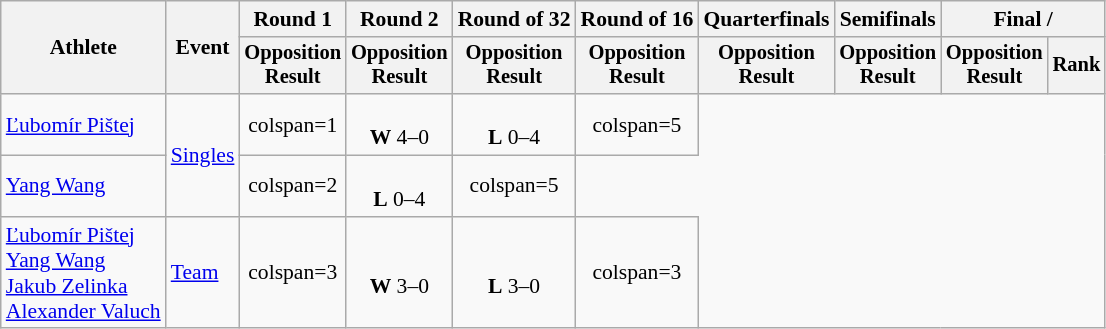<table class="wikitable" style="font-size:90%">
<tr>
<th rowspan=2>Athlete</th>
<th rowspan=2>Event</th>
<th>Round 1</th>
<th>Round 2</th>
<th>Round of 32</th>
<th>Round of 16</th>
<th>Quarterfinals</th>
<th>Semifinals</th>
<th colspan=2>Final / </th>
</tr>
<tr style="font-size:95%">
<th>Opposition<br>Result</th>
<th>Opposition<br>Result</th>
<th>Opposition<br>Result</th>
<th>Opposition<br>Result</th>
<th>Opposition<br>Result</th>
<th>Opposition<br>Result</th>
<th>Opposition<br>Result</th>
<th>Rank</th>
</tr>
<tr align=center>
<td align=left><a href='#'>Ľubomír Pištej</a></td>
<td align=left rowspan=2><a href='#'>Singles</a></td>
<td>colspan=1</td>
<td><br><strong>W</strong> 4–0</td>
<td><br><strong>L</strong> 0–4</td>
<td>colspan=5 </td>
</tr>
<tr align=center>
<td align=left><a href='#'>Yang Wang</a></td>
<td>colspan=2</td>
<td><br><strong>L</strong> 0–4</td>
<td>colspan=5 </td>
</tr>
<tr align=center>
<td align=left><a href='#'>Ľubomír Pištej</a><br><a href='#'>Yang Wang</a><br><a href='#'>Jakub Zelinka</a><br><a href='#'>Alexander Valuch</a></td>
<td align=left><a href='#'>Team</a></td>
<td>colspan=3</td>
<td><br><strong>W</strong> 3–0</td>
<td><br><strong>L</strong> 3–0</td>
<td>colspan=3 </td>
</tr>
</table>
